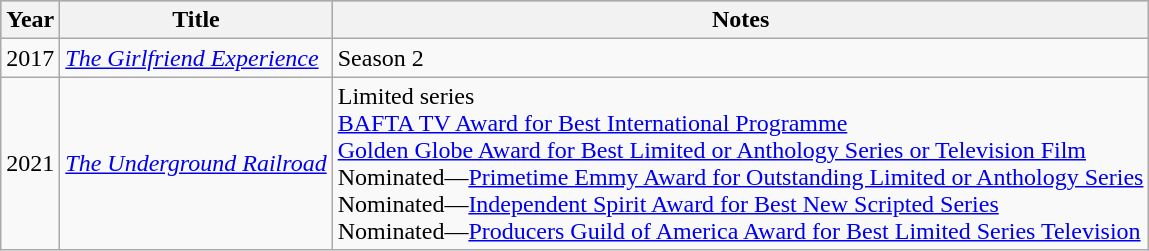<table class="wikitable">
<tr style="background:#b0c4de; text-align:center;">
<th>Year</th>
<th>Title</th>
<th>Notes</th>
</tr>
<tr>
<td>2017</td>
<td><em><a href='#'>The Girlfriend Experience</a></em></td>
<td>Season 2</td>
</tr>
<tr>
<td>2021</td>
<td><em><a href='#'>The Underground Railroad</a></em></td>
<td>Limited series<br><a href='#'>BAFTA TV Award for Best International Programme</a><br><a href='#'>Golden Globe Award for Best Limited or Anthology Series or Television Film</a><br>Nominated—<a href='#'>Primetime Emmy Award for Outstanding Limited or Anthology Series</a><br>Nominated—<a href='#'>Independent Spirit Award for Best New Scripted Series</a><br>Nominated—<a href='#'>Producers Guild of America Award for Best Limited Series Television</a></td>
</tr>
</table>
